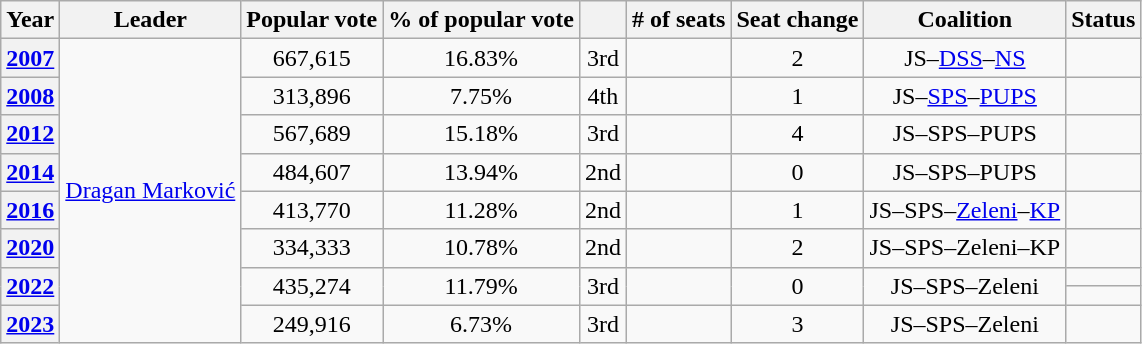<table class="wikitable" style="text-align:center">
<tr>
<th>Year</th>
<th>Leader</th>
<th>Popular vote</th>
<th>% of popular vote</th>
<th></th>
<th># of seats</th>
<th>Seat change</th>
<th>Coalition</th>
<th>Status</th>
</tr>
<tr>
<th><a href='#'>2007</a></th>
<td rowspan="9"><a href='#'>Dragan Marković</a></td>
<td>667,615</td>
<td>16.83%</td>
<td> 3rd</td>
<td></td>
<td> 2</td>
<td>JS–<a href='#'>DSS</a>–<a href='#'>NS</a></td>
<td></td>
</tr>
<tr>
<th><a href='#'>2008</a></th>
<td>313,896</td>
<td>7.75%</td>
<td> 4th</td>
<td></td>
<td> 1</td>
<td>JS–<a href='#'>SPS</a>–<a href='#'>PUPS</a></td>
<td></td>
</tr>
<tr>
<th><a href='#'>2012</a></th>
<td>567,689</td>
<td>15.18%</td>
<td> 3rd</td>
<td></td>
<td> 4</td>
<td>JS–SPS–PUPS</td>
<td></td>
</tr>
<tr>
<th><a href='#'>2014</a></th>
<td>484,607</td>
<td>13.94%</td>
<td> 2nd</td>
<td></td>
<td> 0</td>
<td>JS–SPS–PUPS</td>
<td></td>
</tr>
<tr>
<th><a href='#'>2016</a></th>
<td>413,770</td>
<td>11.28%</td>
<td> 2nd</td>
<td></td>
<td> 1</td>
<td>JS–SPS–<a href='#'>Zeleni</a>–<a href='#'>KP</a></td>
<td></td>
</tr>
<tr>
<th><a href='#'>2020</a></th>
<td>334,333</td>
<td>10.78%</td>
<td> 2nd</td>
<td></td>
<td> 2</td>
<td>JS–SPS–Zeleni–KP</td>
<td></td>
</tr>
<tr>
<th rowspan="2"><a href='#'>2022</a></th>
<td rowspan="2">435,274</td>
<td rowspan="2">11.79%</td>
<td rowspan="2"> 3rd</td>
<td rowspan="2"></td>
<td rowspan="2"> 0</td>
<td rowspan="2">JS–SPS–Zeleni</td>
<td></td>
</tr>
<tr>
<td></td>
</tr>
<tr>
<th><a href='#'>2023</a></th>
<td>249,916</td>
<td>6.73%</td>
<td> 3rd</td>
<td></td>
<td> 3</td>
<td>JS–SPS–Zeleni</td>
<td></td>
</tr>
</table>
